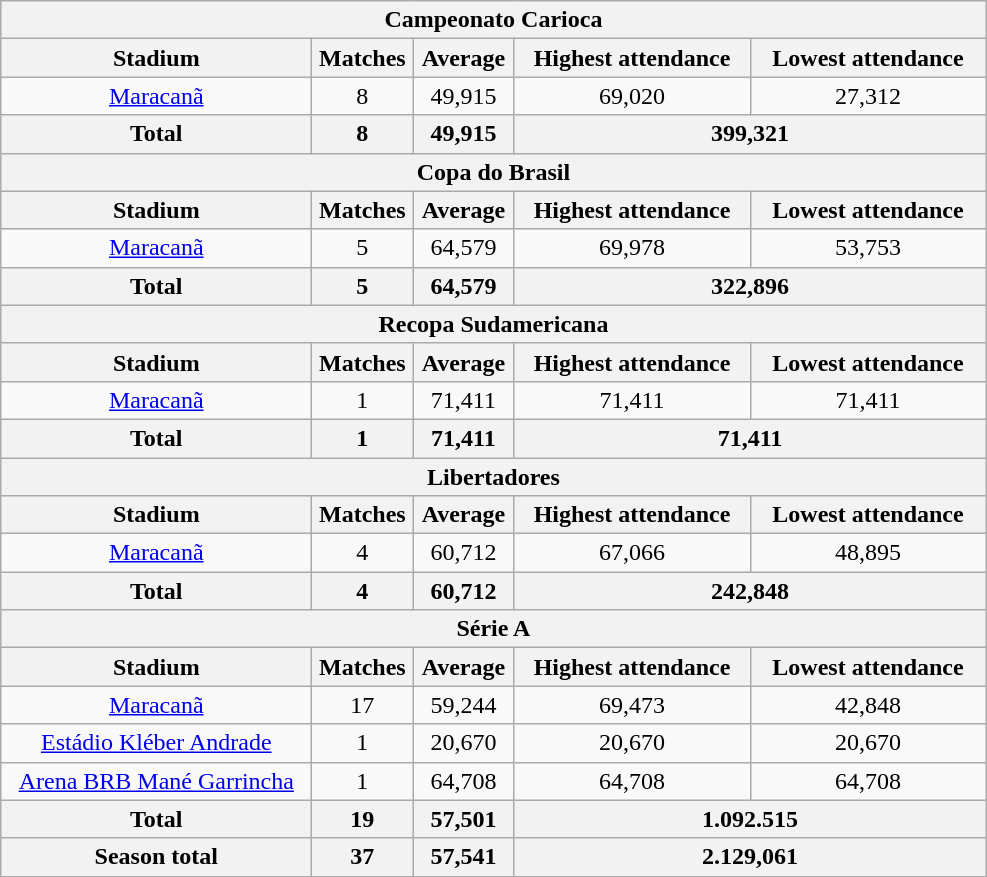<table class="wikitable plainrowheaders sortable" style="text-align:center">
<tr>
<th align=center colspan="5">Campeonato Carioca</th>
</tr>
<tr>
<th scope="col" ! style="width:200px;">Stadium</th>
<th scope="col" ! style="width:60px;">Matches</th>
<th scope="col" ! style="width:60px;">Average</th>
<th scope="col" ! style="width:150px;">Highest attendance</th>
<th scope="col" ! style="width:150px;">Lowest attendance</th>
</tr>
<tr>
<td><a href='#'>Maracanã</a></td>
<td>8</td>
<td>49,915</td>
<td>69,020</td>
<td>27,312</td>
</tr>
<tr>
<th>Total</th>
<th>8</th>
<th>49,915</th>
<th colspan="3">399,321</th>
</tr>
<tr>
<th align=center colspan="5">Copa do Brasil</th>
</tr>
<tr>
<th scope="col" ! style="width:200px;">Stadium</th>
<th scope="col" ! style="width:60px;">Matches</th>
<th scope="col" ! style="width:60px;">Average</th>
<th scope="col" ! style="width:150px;">Highest attendance</th>
<th scope="col" ! style="width:150px;">Lowest attendance</th>
</tr>
<tr>
<td><a href='#'>Maracanã</a></td>
<td>5</td>
<td>64,579</td>
<td>69,978</td>
<td>53,753</td>
</tr>
<tr>
<th>Total</th>
<th>5</th>
<th>64,579</th>
<th colspan="3">322,896</th>
</tr>
<tr>
<th align=center colspan="5">Recopa Sudamericana</th>
</tr>
<tr>
<th scope="col" ! style="width:200px;">Stadium</th>
<th scope="col" ! style="width:60px;">Matches</th>
<th scope="col" ! style="width:60px;">Average</th>
<th scope="col" ! style="width:150px;">Highest attendance</th>
<th scope="col" ! style="width:150px;">Lowest attendance</th>
</tr>
<tr>
<td><a href='#'>Maracanã</a></td>
<td>1</td>
<td>71,411</td>
<td>71,411</td>
<td>71,411</td>
</tr>
<tr>
<th>Total</th>
<th>1</th>
<th>71,411</th>
<th colspan="3">71,411</th>
</tr>
<tr>
<th align=center colspan="5">Libertadores</th>
</tr>
<tr>
<th scope="col" ! style="width:200px;">Stadium</th>
<th scope="col" ! style="width:60px;">Matches</th>
<th scope="col" ! style="width:60px;">Average</th>
<th scope="col" ! style="width:150px;">Highest attendance</th>
<th scope="col" ! style="width:150px;">Lowest attendance</th>
</tr>
<tr>
<td><a href='#'>Maracanã</a></td>
<td>4</td>
<td>60,712</td>
<td>67,066</td>
<td>48,895</td>
</tr>
<tr>
<th>Total</th>
<th>4</th>
<th>60,712</th>
<th colspan="3">242,848</th>
</tr>
<tr>
<th align=center colspan="5">Série A</th>
</tr>
<tr>
<th scope="col" ! style="width:200px;">Stadium</th>
<th scope="col" ! style="width:60px;">Matches</th>
<th scope="col" ! style="width:60px;">Average</th>
<th scope="col" ! style="width:150px;">Highest attendance</th>
<th scope="col" ! style="width:150px;">Lowest attendance</th>
</tr>
<tr>
<td><a href='#'>Maracanã</a></td>
<td>17</td>
<td>59,244</td>
<td>69,473</td>
<td>42,848</td>
</tr>
<tr>
<td><a href='#'>Estádio Kléber Andrade</a></td>
<td>1</td>
<td>20,670</td>
<td>20,670</td>
<td>20,670</td>
</tr>
<tr>
<td><a href='#'>Arena BRB Mané Garrincha</a></td>
<td>1</td>
<td>64,708</td>
<td>64,708</td>
<td>64,708</td>
</tr>
<tr>
<th>Total</th>
<th>19</th>
<th>57,501</th>
<th colspan="3">1.092.515</th>
</tr>
<tr>
<th>Season total</th>
<th>37</th>
<th>57,541</th>
<th colspan="3">2.129,061</th>
</tr>
</table>
